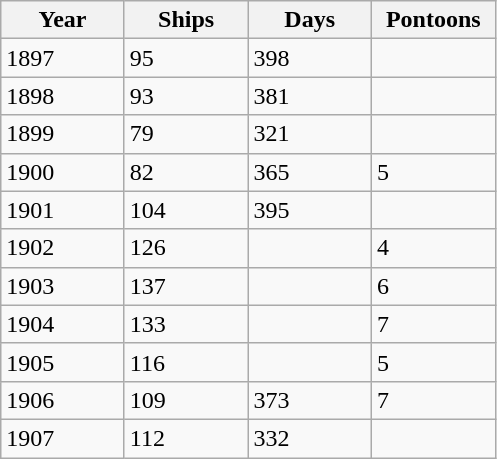<table class="wikitable floatright">
<tr>
<th width="75">Year</th>
<th width="75">Ships</th>
<th width="75">Days</th>
<th width="75">Pontoons</th>
</tr>
<tr>
<td>1897</td>
<td>95</td>
<td>398</td>
<td></td>
</tr>
<tr>
<td>1898</td>
<td>93</td>
<td>381</td>
<td></td>
</tr>
<tr>
<td>1899</td>
<td>79</td>
<td>321</td>
<td></td>
</tr>
<tr>
<td>1900</td>
<td>82</td>
<td>365</td>
<td>5</td>
</tr>
<tr>
<td>1901</td>
<td>104</td>
<td>395</td>
<td></td>
</tr>
<tr>
<td>1902</td>
<td>126</td>
<td></td>
<td>4</td>
</tr>
<tr>
<td>1903</td>
<td>137</td>
<td></td>
<td>6</td>
</tr>
<tr>
<td>1904</td>
<td>133</td>
<td></td>
<td>7</td>
</tr>
<tr>
<td>1905</td>
<td>116</td>
<td></td>
<td>5</td>
</tr>
<tr>
<td>1906</td>
<td>109</td>
<td>373</td>
<td>7</td>
</tr>
<tr>
<td>1907</td>
<td>112</td>
<td>332</td>
<td></td>
</tr>
</table>
